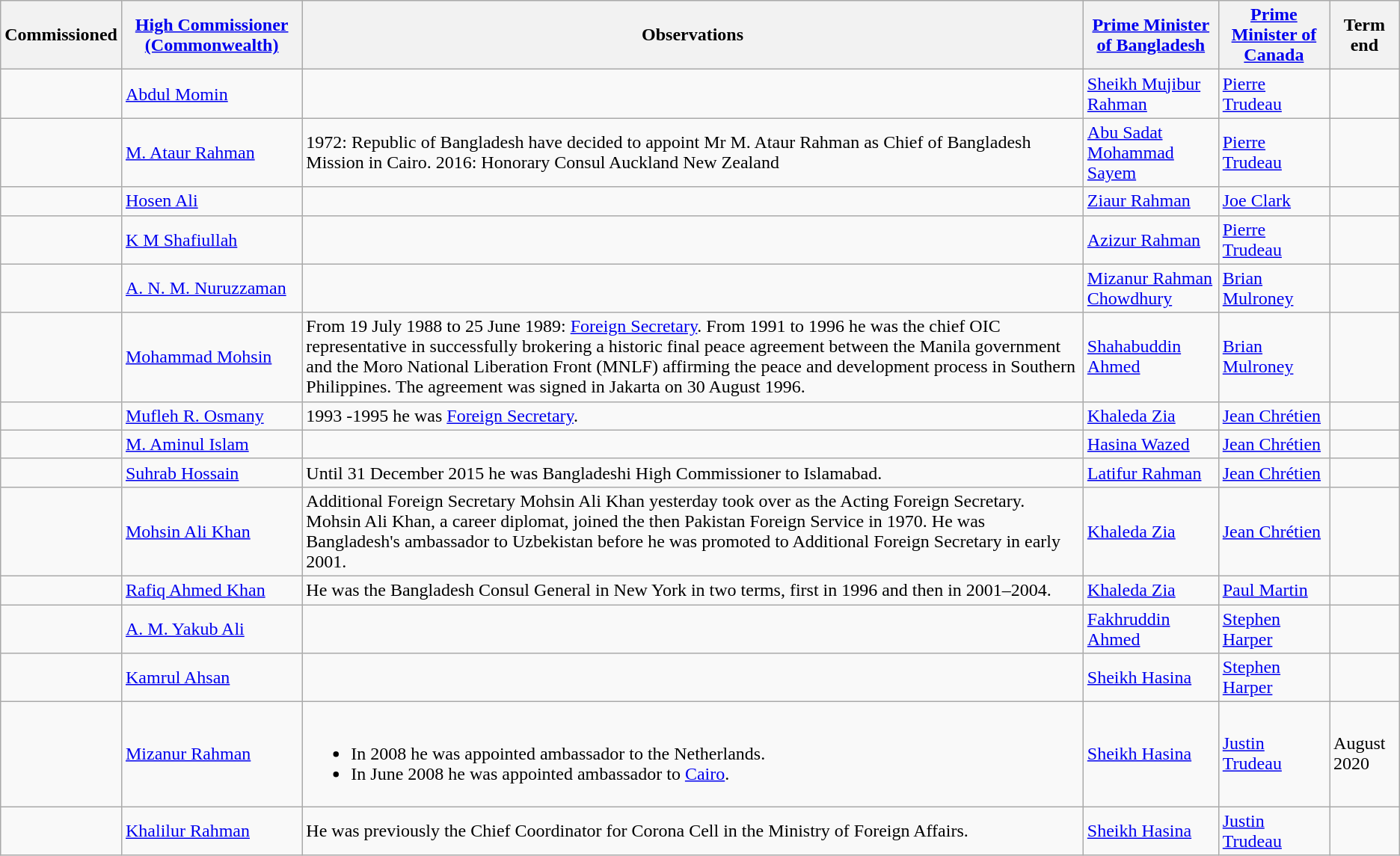<table class="wikitable sortable">
<tr>
<th>Commissioned</th>
<th><a href='#'>High Commissioner (Commonwealth)</a></th>
<th>Observations</th>
<th><a href='#'>Prime Minister of Bangladesh</a></th>
<th><a href='#'>Prime Minister of Canada</a></th>
<th>Term end</th>
</tr>
<tr>
<td></td>
<td><a href='#'>Abdul Momin</a></td>
<td></td>
<td><a href='#'>Sheikh Mujibur Rahman</a></td>
<td><a href='#'>Pierre Trudeau</a></td>
<td></td>
</tr>
<tr>
<td></td>
<td><a href='#'>M. Ataur Rahman</a></td>
<td>1972: Republic of Bangladesh have decided to appoint Mr M. Ataur Rahman as Chief of Bangladesh Mission in Cairo. 2016: Honorary Consul Auckland New Zealand</td>
<td><a href='#'>Abu Sadat Mohammad Sayem</a></td>
<td><a href='#'>Pierre Trudeau</a></td>
<td></td>
</tr>
<tr>
<td></td>
<td><a href='#'>Hosen Ali</a></td>
<td></td>
<td><a href='#'>Ziaur Rahman</a></td>
<td><a href='#'>Joe Clark</a></td>
<td></td>
</tr>
<tr>
<td></td>
<td><a href='#'>K M Shafiullah</a></td>
<td></td>
<td><a href='#'>Azizur Rahman</a></td>
<td><a href='#'>Pierre Trudeau</a></td>
<td></td>
</tr>
<tr>
<td></td>
<td><a href='#'>A. N. M. Nuruzzaman</a></td>
<td></td>
<td><a href='#'>Mizanur Rahman Chowdhury</a></td>
<td><a href='#'>Brian Mulroney</a></td>
<td></td>
</tr>
<tr>
<td></td>
<td><a href='#'>Mohammad Mohsin</a></td>
<td>From 19 July 1988 to 25 June 1989: <a href='#'>Foreign Secretary</a>. From 1991 to 1996 he was the chief OIC representative in successfully brokering a historic final peace agreement between the Manila government and the Moro National Liberation Front (MNLF) affirming the peace and development process in Southern Philippines. The agreement was signed in Jakarta on 30 August 1996.</td>
<td><a href='#'>Shahabuddin Ahmed</a></td>
<td><a href='#'>Brian Mulroney</a></td>
<td></td>
</tr>
<tr>
<td></td>
<td><a href='#'>Mufleh R. Osmany</a></td>
<td>1993 -1995 he was <a href='#'>Foreign Secretary</a>.</td>
<td><a href='#'>Khaleda Zia</a></td>
<td><a href='#'>Jean Chrétien</a></td>
<td></td>
</tr>
<tr>
<td></td>
<td><a href='#'>M. Aminul Islam</a></td>
<td></td>
<td><a href='#'>Hasina Wazed</a></td>
<td><a href='#'>Jean Chrétien</a></td>
<td></td>
</tr>
<tr>
<td></td>
<td><a href='#'>Suhrab Hossain</a></td>
<td>Until 31 December 2015 he was Bangladeshi High Commissioner to Islamabad.</td>
<td><a href='#'>Latifur Rahman</a></td>
<td><a href='#'>Jean Chrétien</a></td>
<td></td>
</tr>
<tr>
<td></td>
<td><a href='#'>Mohsin Ali Khan</a></td>
<td>Additional Foreign Secretary Mohsin Ali Khan yesterday took over as the Acting Foreign Secretary. Mohsin Ali Khan, a career diplomat, joined the then Pakistan Foreign Service in 1970. He was Bangladesh's ambassador to Uzbekistan before he was promoted to Additional Foreign Secretary in early 2001.</td>
<td><a href='#'>Khaleda Zia</a></td>
<td><a href='#'>Jean Chrétien</a></td>
<td></td>
</tr>
<tr>
<td></td>
<td><a href='#'>Rafiq Ahmed Khan</a></td>
<td>He was the Bangladesh Consul General in New York in two terms, first in 1996 and then in 2001–2004.</td>
<td><a href='#'>Khaleda Zia</a></td>
<td><a href='#'>Paul Martin</a></td>
<td></td>
</tr>
<tr>
<td></td>
<td><a href='#'>A. M. Yakub Ali</a></td>
<td></td>
<td><a href='#'>Fakhruddin Ahmed</a></td>
<td><a href='#'>Stephen Harper</a></td>
<td></td>
</tr>
<tr>
<td></td>
<td><a href='#'>Kamrul Ahsan</a></td>
<td></td>
<td><a href='#'>Sheikh Hasina</a></td>
<td><a href='#'>Stephen Harper</a></td>
<td></td>
</tr>
<tr>
<td></td>
<td><a href='#'>Mizanur Rahman</a></td>
<td><br><ul><li>In 2008 he was appointed ambassador to the Netherlands.</li><li>In June 2008 he was appointed ambassador to <a href='#'>Cairo</a>.</li></ul></td>
<td><a href='#'>Sheikh Hasina</a></td>
<td><a href='#'>Justin Trudeau</a></td>
<td>August 2020</td>
</tr>
<tr>
<td></td>
<td><a href='#'>Khalilur Rahman</a></td>
<td>He was previously the Chief Coordinator for Corona Cell in the Ministry of Foreign Affairs.</td>
<td><a href='#'>Sheikh Hasina</a></td>
<td><a href='#'>Justin Trudeau</a></td>
<td></td>
</tr>
</table>
